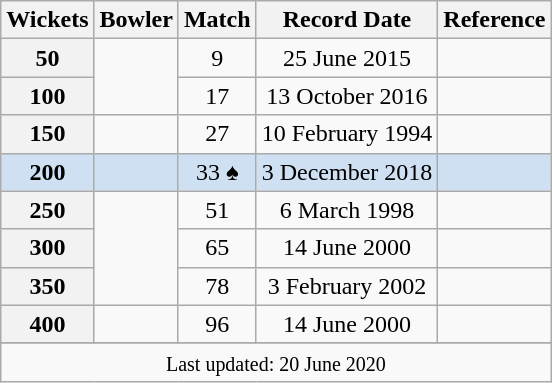<table class="wikitable plainrowheaders sortable" style="text-align:center;">
<tr>
<th scope="col" style="text-align:center;">Wickets</th>
<th scope="col" style="text-align:center;">Bowler</th>
<th scope="col" style="text-align:center;">Match</th>
<th scope="col" style="text-align:center;">Record Date</th>
<th scope="col" style="text-align:center;">Reference</th>
</tr>
<tr>
<th scope=row style="text-align:center;">50</th>
<td rowspan=2></td>
<td>9</td>
<td>25 June 2015</td>
<td></td>
</tr>
<tr>
<th scope=row style="text-align:center;">100</th>
<td>17</td>
<td>13 October 2016</td>
<td></td>
</tr>
<tr>
<th scope=row style="text-align:center;">150</th>
<td></td>
<td>27</td>
<td>10 February 1994</td>
<td></td>
</tr>
<tr bgcolor=#cee0f2>
<th scope=row style="background:#cee0f2; text-align:center;">200</th>
<td></td>
<td>33 ♠</td>
<td>3 December 2018</td>
<td></td>
</tr>
<tr>
<th scope=row style="text-align:center;">250</th>
<td rowspan=3></td>
<td>51</td>
<td>6 March 1998</td>
<td></td>
</tr>
<tr>
<th scope=row style="text-align:center;">300</th>
<td>65</td>
<td>14 June 2000</td>
<td></td>
</tr>
<tr>
<th scope=row style="text-align:center;">350</th>
<td>78</td>
<td>3 February 2002</td>
<td></td>
</tr>
<tr>
<th scope="row" style="text-align:center;">400</th>
<td></td>
<td>96</td>
<td>14 June 2000</td>
<td></td>
</tr>
<tr>
</tr>
<tr class=sortbottom>
<td colspan=5><small>Last updated: 20 June 2020</small></td>
</tr>
</table>
